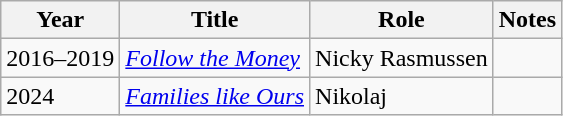<table class="wikitable sortable">
<tr>
<th>Year</th>
<th>Title</th>
<th>Role</th>
<th class="unsortable">Notes</th>
</tr>
<tr>
<td>2016–2019</td>
<td><em><a href='#'>Follow the Money</a></em></td>
<td>Nicky Rasmussen</td>
<td></td>
</tr>
<tr>
<td>2024</td>
<td><em><a href='#'>Families like Ours</a></em></td>
<td>Nikolaj</td>
<td></td>
</tr>
</table>
